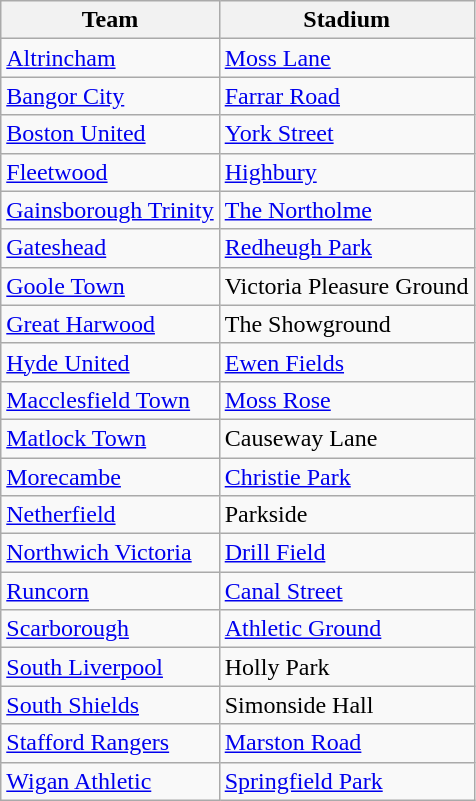<table class="wikitable sortable">
<tr>
<th>Team</th>
<th>Stadium</th>
</tr>
<tr>
<td><a href='#'>Altrincham</a></td>
<td><a href='#'>Moss Lane</a></td>
</tr>
<tr>
<td><a href='#'>Bangor City</a></td>
<td><a href='#'>Farrar Road</a></td>
</tr>
<tr>
<td><a href='#'>Boston United</a></td>
<td><a href='#'>York Street</a></td>
</tr>
<tr>
<td><a href='#'>Fleetwood</a></td>
<td><a href='#'>Highbury</a></td>
</tr>
<tr>
<td><a href='#'>Gainsborough Trinity</a></td>
<td><a href='#'>The Northolme</a></td>
</tr>
<tr>
<td><a href='#'>Gateshead</a></td>
<td><a href='#'>Redheugh Park</a></td>
</tr>
<tr>
<td><a href='#'>Goole Town</a></td>
<td>Victoria Pleasure Ground</td>
</tr>
<tr>
<td><a href='#'>Great Harwood</a></td>
<td>The Showground</td>
</tr>
<tr>
<td><a href='#'>Hyde United</a></td>
<td><a href='#'>Ewen Fields</a></td>
</tr>
<tr>
<td><a href='#'>Macclesfield Town</a></td>
<td><a href='#'>Moss Rose</a></td>
</tr>
<tr>
<td><a href='#'>Matlock Town</a></td>
<td>Causeway Lane</td>
</tr>
<tr>
<td><a href='#'>Morecambe</a></td>
<td><a href='#'>Christie Park</a></td>
</tr>
<tr>
<td><a href='#'>Netherfield</a></td>
<td>Parkside</td>
</tr>
<tr>
<td><a href='#'>Northwich Victoria</a></td>
<td><a href='#'>Drill Field</a></td>
</tr>
<tr>
<td><a href='#'>Runcorn</a></td>
<td><a href='#'>Canal Street</a></td>
</tr>
<tr>
<td><a href='#'>Scarborough</a></td>
<td><a href='#'>Athletic Ground</a></td>
</tr>
<tr>
<td><a href='#'>South Liverpool</a></td>
<td>Holly Park</td>
</tr>
<tr>
<td><a href='#'>South Shields</a></td>
<td>Simonside Hall</td>
</tr>
<tr>
<td><a href='#'>Stafford Rangers</a></td>
<td><a href='#'>Marston Road</a></td>
</tr>
<tr>
<td><a href='#'>Wigan Athletic</a></td>
<td><a href='#'>Springfield Park</a></td>
</tr>
</table>
